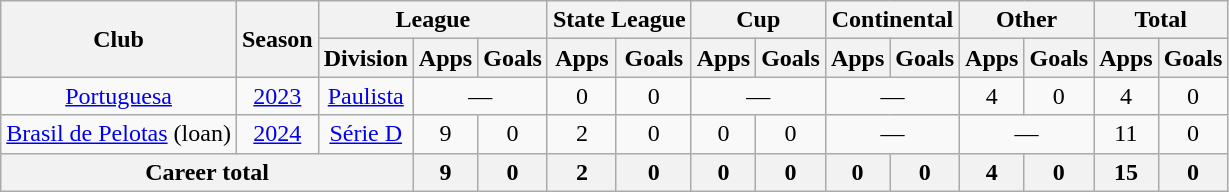<table class="wikitable" style="text-align: center;">
<tr>
<th rowspan="2">Club</th>
<th rowspan="2">Season</th>
<th colspan="3">League</th>
<th colspan="2">State League</th>
<th colspan="2">Cup</th>
<th colspan="2">Continental</th>
<th colspan="2">Other</th>
<th colspan="2">Total</th>
</tr>
<tr>
<th>Division</th>
<th>Apps</th>
<th>Goals</th>
<th>Apps</th>
<th>Goals</th>
<th>Apps</th>
<th>Goals</th>
<th>Apps</th>
<th>Goals</th>
<th>Apps</th>
<th>Goals</th>
<th>Apps</th>
<th>Goals</th>
</tr>
<tr>
<td valign="center"><a href='#'>Portuguesa</a></td>
<td><a href='#'>2023</a></td>
<td><a href='#'>Paulista</a></td>
<td colspan="2">—</td>
<td>0</td>
<td>0</td>
<td colspan="2">—</td>
<td colspan="2">—</td>
<td>4</td>
<td>0</td>
<td>4</td>
<td>0</td>
</tr>
<tr>
<td valign="center"><a href='#'>Brasil de Pelotas</a> (loan)</td>
<td><a href='#'>2024</a></td>
<td><a href='#'>Série D</a></td>
<td>9</td>
<td>0</td>
<td>2</td>
<td>0</td>
<td>0</td>
<td>0</td>
<td colspan="2">—</td>
<td colspan="2">—</td>
<td>11</td>
<td>0</td>
</tr>
<tr>
<th colspan="3"><strong>Career total</strong></th>
<th>9</th>
<th>0</th>
<th>2</th>
<th>0</th>
<th>0</th>
<th>0</th>
<th>0</th>
<th>0</th>
<th>4</th>
<th>0</th>
<th>15</th>
<th>0</th>
</tr>
</table>
